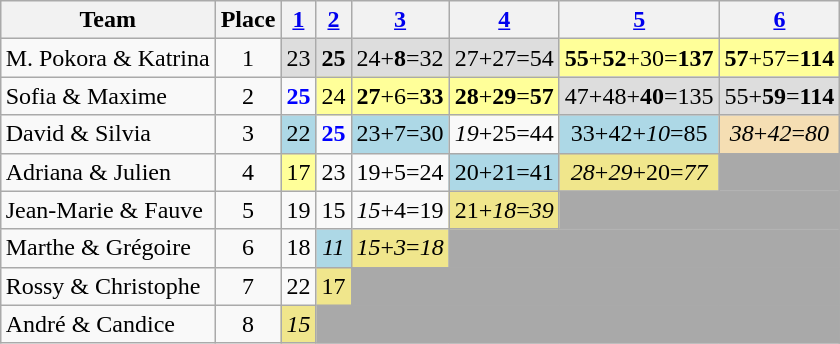<table class="wikitable sortable" style="margin:auto; text-align:center;">
<tr>
<th>Team</th>
<th>Place</th>
<th><a href='#'>1</a></th>
<th><a href='#'>2</a></th>
<th><a href='#'>3</a></th>
<th><a href='#'>4</a></th>
<th><a href='#'>5</a></th>
<th><a href='#'>6</a></th>
</tr>
<tr>
<td style="text-align:left;">M. Pokora & Katrina</td>
<td>1</td>
<td bgcolor="#DDDDDD">23</td>
<td bgcolor="#DDDDDD"><span><strong>25</strong></span></td>
<td bgcolor="#DDDDDD">24+<span><strong>8</strong></span>=32</td>
<td bgcolor="#DDDDDD">27+27=54</td>
<td bgcolor="#FFFF99"><span><strong>55</strong></span>+<span><strong>52</strong></span>+30=<span><strong>137</strong></span></td>
<td bgcolor="#FFFF99"><span><strong>57</strong></span>+57=<span><strong>114</strong></span></td>
</tr>
<tr>
<td style="text-align:left;">Sofia & Maxime</td>
<td>2</td>
<td style="color:blue;"><strong>25</strong></td>
<td bgcolor="#FFFF99">24</td>
<td bgcolor="#FFFF99"><span><strong>27</strong></span>+6=<span><strong>33</strong></span></td>
<td bgcolor="#FFFF99"><span><strong>28</strong></span>+<span><strong>29</strong></span>=<span><strong>57</strong></span></td>
<td bgcolor="#DDDDDD">47+48+<span><strong>40</strong></span>=135</td>
<td bgcolor="#DDDDDD">55+<span><strong>59</strong></span>=<span><strong>114</strong></span></td>
</tr>
<tr>
<td style="text-align:left;">David & Silvia</td>
<td>3</td>
<td bgcolor="lightblue">22</td>
<td style="color:blue;"><strong>25</strong></td>
<td bgcolor="lightblue">23+7=30</td>
<td><span><em>19</em></span>+25=44</td>
<td bgcolor="lightblue">33+42+<span><em>10</em></span>=85</td>
<td bgcolor="wheat"><span><em>38</em></span>+<span><em>42</em></span>=<span><em>80</em></span></td>
</tr>
<tr>
<td style="text-align:left;">Adriana & Julien</td>
<td>4</td>
<td bgcolor="#FFFF99">17</td>
<td>23</td>
<td>19+5=24</td>
<td bgcolor="lightblue">20+21=41</td>
<td bgcolor="Khaki"><span><em>28</em></span>+<span><em>29</em></span>+20=<span><em>77</em></span></td>
<td style="background:darkgray;" colspan="1"></td>
</tr>
<tr>
<td style="text-align:left;">Jean-Marie & Fauve</td>
<td>5</td>
<td>19</td>
<td>15</td>
<td><span><em>15</em></span>+4=19</td>
<td bgcolor="Khaki">21+<span><em>18</em></span>=<span><em>39</em></span></td>
<td style="background:darkgray;" colspan="2"></td>
</tr>
<tr>
<td style="text-align:left;">Marthe & Grégoire</td>
<td>6</td>
<td>18</td>
<td bgcolor="lightblue"><span><em>11</em></span></td>
<td bgcolor="Khaki"><span><em>15</em></span>+<span><em>3</em></span>=<span><em>18</em></span></td>
<td style="background:darkgray;" colspan="3"></td>
</tr>
<tr>
<td style="text-align:left;">Rossy & Christophe</td>
<td>7</td>
<td>22</td>
<td bgcolor="Khaki">17</td>
<td style="background:darkgray;" colspan="4"></td>
</tr>
<tr>
<td style="text-align:left;">André & Candice</td>
<td>8</td>
<td bgcolor="Khaki"><span><em>15</em></span></td>
<td style="background:darkgray;" colspan="5"></td>
</tr>
</table>
